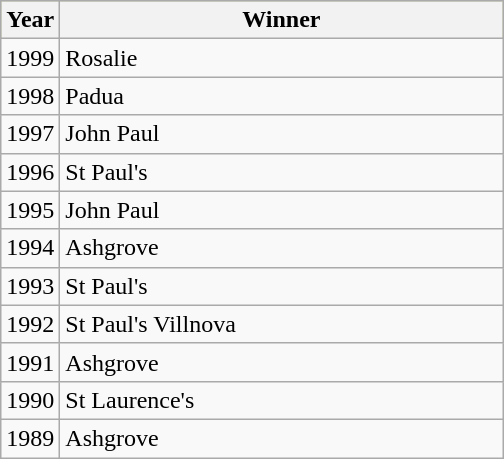<table class="wikitable">
<tr bgcolor=#bdb76b>
<th style="width:2em;">Year</th>
<th style="width:18em;">Winner</th>
</tr>
<tr>
<td>1999</td>
<td>Rosalie</td>
</tr>
<tr>
<td>1998</td>
<td>Padua</td>
</tr>
<tr>
<td>1997</td>
<td>John Paul</td>
</tr>
<tr>
<td>1996</td>
<td>St Paul's</td>
</tr>
<tr>
<td>1995</td>
<td>John Paul</td>
</tr>
<tr>
<td>1994</td>
<td>Ashgrove</td>
</tr>
<tr>
<td>1993</td>
<td>St Paul's</td>
</tr>
<tr>
<td>1992</td>
<td>St Paul's Villnova</td>
</tr>
<tr>
<td>1991</td>
<td>Ashgrove</td>
</tr>
<tr>
<td>1990</td>
<td>St Laurence's</td>
</tr>
<tr>
<td>1989</td>
<td>Ashgrove</td>
</tr>
</table>
